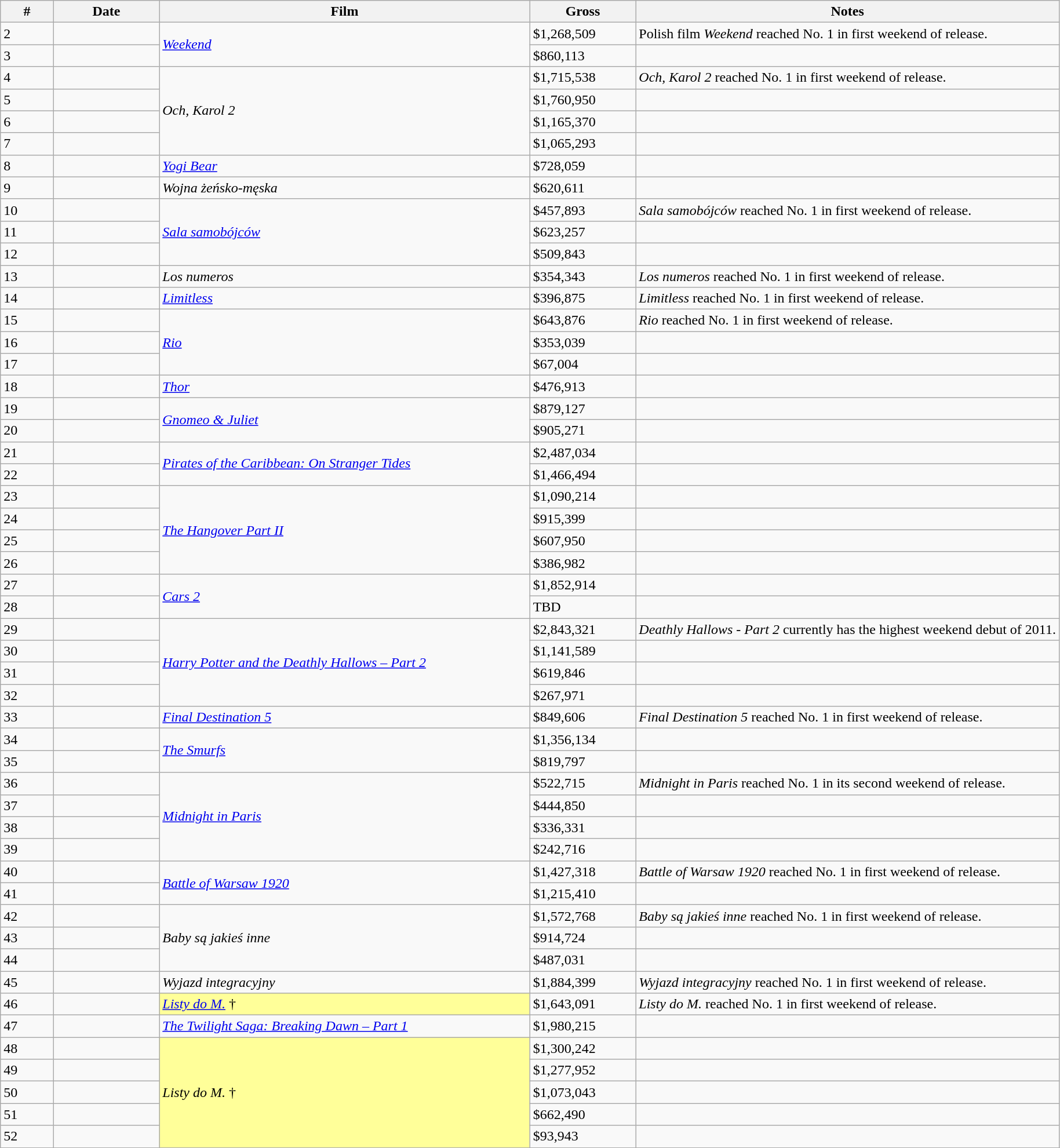<table class="wikitable sortable">
<tr>
<th width="5%">#</th>
<th width="10%">Date</th>
<th width="35%">Film</th>
<th width="10%">Gross</th>
<th>Notes</th>
</tr>
<tr>
<td>2</td>
<td></td>
<td rowspan="2"><em><a href='#'>Weekend</a></em></td>
<td>$1,268,509</td>
<td>Polish film <em>Weekend</em> reached No. 1 in first weekend of release.</td>
</tr>
<tr>
<td>3</td>
<td></td>
<td>$860,113</td>
<td></td>
</tr>
<tr>
<td>4</td>
<td></td>
<td rowspan="4"><em>Och, Karol 2</em></td>
<td>$1,715,538</td>
<td><em>Och, Karol 2</em> reached No. 1 in first weekend of release.</td>
</tr>
<tr>
<td>5</td>
<td></td>
<td>$1,760,950</td>
<td></td>
</tr>
<tr>
<td>6</td>
<td></td>
<td>$1,165,370</td>
<td></td>
</tr>
<tr>
<td>7</td>
<td></td>
<td>$1,065,293</td>
<td></td>
</tr>
<tr>
<td>8</td>
<td></td>
<td><em><a href='#'>Yogi Bear</a></em></td>
<td>$728,059</td>
<td></td>
</tr>
<tr>
<td>9</td>
<td></td>
<td><em>Wojna żeńsko-męska</em></td>
<td>$620,611</td>
<td></td>
</tr>
<tr>
<td>10</td>
<td></td>
<td rowspan="3"><em><a href='#'>Sala samobójców</a></em></td>
<td>$457,893</td>
<td><em>Sala samobójców</em> reached No. 1 in first weekend of release.</td>
</tr>
<tr>
<td>11</td>
<td></td>
<td>$623,257</td>
<td></td>
</tr>
<tr>
<td>12</td>
<td></td>
<td>$509,843</td>
<td></td>
</tr>
<tr>
<td>13</td>
<td></td>
<td><em>Los numeros</em></td>
<td>$354,343</td>
<td><em>Los numeros</em> reached No. 1 in first weekend of release.</td>
</tr>
<tr>
<td>14</td>
<td></td>
<td><em><a href='#'>Limitless</a></em></td>
<td>$396,875</td>
<td><em>Limitless</em> reached No. 1 in first weekend of release.</td>
</tr>
<tr>
<td>15</td>
<td></td>
<td rowspan="3"><em><a href='#'>Rio</a></em></td>
<td>$643,876</td>
<td><em>Rio</em> reached No. 1 in first weekend of release.</td>
</tr>
<tr>
<td>16</td>
<td></td>
<td>$353,039</td>
<td></td>
</tr>
<tr>
<td>17</td>
<td></td>
<td>$67,004</td>
<td></td>
</tr>
<tr>
<td>18</td>
<td></td>
<td><em><a href='#'>Thor</a></em></td>
<td>$476,913</td>
<td></td>
</tr>
<tr>
<td>19</td>
<td></td>
<td rowspan="2"><em><a href='#'>Gnomeo & Juliet</a></em></td>
<td>$879,127</td>
<td></td>
</tr>
<tr>
<td>20</td>
<td></td>
<td>$905,271</td>
<td></td>
</tr>
<tr>
<td>21</td>
<td></td>
<td rowspan="2"><em><a href='#'>Pirates of the Caribbean: On Stranger Tides</a></em></td>
<td>$2,487,034</td>
<td></td>
</tr>
<tr>
<td>22</td>
<td></td>
<td>$1,466,494</td>
<td></td>
</tr>
<tr>
<td>23</td>
<td></td>
<td rowspan="4"><em><a href='#'>The Hangover Part II</a></em></td>
<td>$1,090,214</td>
<td></td>
</tr>
<tr>
<td>24</td>
<td></td>
<td>$915,399</td>
<td></td>
</tr>
<tr>
<td>25</td>
<td></td>
<td>$607,950</td>
<td></td>
</tr>
<tr>
<td>26</td>
<td></td>
<td>$386,982</td>
<td></td>
</tr>
<tr>
<td>27</td>
<td></td>
<td rowspan="2"><em><a href='#'>Cars 2</a></em></td>
<td>$1,852,914</td>
<td></td>
</tr>
<tr>
<td>28</td>
<td></td>
<td>TBD</td>
<td></td>
</tr>
<tr>
<td>29</td>
<td></td>
<td rowspan="4"><em><a href='#'>Harry Potter and the Deathly Hallows – Part 2</a></em></td>
<td>$2,843,321</td>
<td><em>Deathly Hallows - Part 2</em> currently has the highest weekend debut of 2011.</td>
</tr>
<tr>
<td>30</td>
<td></td>
<td>$1,141,589</td>
<td></td>
</tr>
<tr>
<td>31</td>
<td></td>
<td>$619,846</td>
<td></td>
</tr>
<tr>
<td>32</td>
<td></td>
<td>$267,971</td>
<td></td>
</tr>
<tr>
<td>33</td>
<td></td>
<td><em><a href='#'>Final Destination 5</a></em></td>
<td>$849,606</td>
<td><em>Final Destination 5</em> reached No. 1 in first weekend of release.</td>
</tr>
<tr>
<td>34</td>
<td></td>
<td rowspan="2"><em><a href='#'>The Smurfs</a></em></td>
<td>$1,356,134</td>
<td></td>
</tr>
<tr>
<td>35</td>
<td></td>
<td>$819,797</td>
<td></td>
</tr>
<tr>
<td>36</td>
<td></td>
<td rowspan="4"><em><a href='#'>Midnight in Paris</a></em></td>
<td>$522,715</td>
<td><em>Midnight in Paris</em> reached No. 1 in its second weekend of release.</td>
</tr>
<tr>
<td>37</td>
<td></td>
<td>$444,850</td>
<td></td>
</tr>
<tr>
<td>38</td>
<td></td>
<td>$336,331</td>
<td></td>
</tr>
<tr>
<td>39</td>
<td></td>
<td>$242,716</td>
<td></td>
</tr>
<tr>
<td>40</td>
<td></td>
<td rowspan="2"><em><a href='#'>Battle of Warsaw 1920</a></em></td>
<td>$1,427,318</td>
<td><em>Battle of Warsaw 1920</em> reached No. 1 in first weekend of release.</td>
</tr>
<tr>
<td>41</td>
<td></td>
<td>$1,215,410</td>
<td></td>
</tr>
<tr>
<td>42</td>
<td></td>
<td rowspan="3"><em>Baby są jakieś inne</em></td>
<td>$1,572,768</td>
<td><em>Baby są jakieś inne</em> reached No. 1 in first weekend of release.</td>
</tr>
<tr>
<td>43</td>
<td></td>
<td>$914,724</td>
<td></td>
</tr>
<tr>
<td>44</td>
<td></td>
<td>$487,031</td>
<td></td>
</tr>
<tr>
<td>45</td>
<td></td>
<td><em>Wyjazd integracyjny</em></td>
<td>$1,884,399</td>
<td><em>Wyjazd integracyjny</em> reached No. 1 in first weekend of release.</td>
</tr>
<tr>
<td>46</td>
<td></td>
<td style="background-color:#FFFF99"><em><a href='#'>Listy do M.</a></em> †</td>
<td>$1,643,091</td>
<td><em>Listy do M.</em> reached No. 1 in first weekend of release.</td>
</tr>
<tr>
<td>47</td>
<td></td>
<td><em><a href='#'>The Twilight Saga: Breaking Dawn – Part 1</a></em></td>
<td>$1,980,215</td>
<td></td>
</tr>
<tr>
<td>48</td>
<td></td>
<td rowspan="5" style="background-color:#FFFF99"><em>Listy do M.</em> †</td>
<td>$1,300,242</td>
<td></td>
</tr>
<tr>
<td>49</td>
<td></td>
<td>$1,277,952</td>
<td></td>
</tr>
<tr>
<td>50</td>
<td></td>
<td>$1,073,043</td>
<td></td>
</tr>
<tr>
<td>51</td>
<td></td>
<td>$662,490</td>
<td></td>
</tr>
<tr>
<td>52</td>
<td></td>
<td>$93,943</td>
<td></td>
</tr>
<tr>
</tr>
</table>
